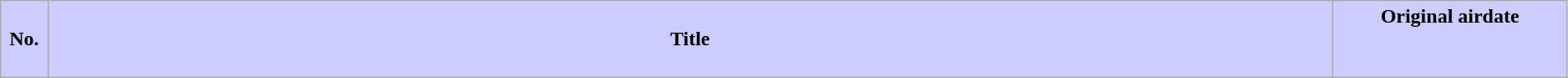<table class="wikitable" width=99%>
<tr>
<th style="background: #CCF" width="3%">No.</th>
<th style="background: #CCF">Title</th>
<th style="background: #CCF" width="15%">Original airdate<br>

























<br>

<br>







</th>
</tr>
</table>
